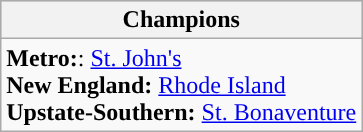<table class="wikitable">
<tr bgcolor="#CCCCCC">
<th>Champions</th>
</tr>
<tr>
<td><strong>Metro:</strong>: <a href='#'>St. John's</a><br><strong>New England:</strong> <a href='#'>Rhode Island</a><br><strong>Upstate-Southern:</strong> <a href='#'>St. Bonaventure</a></td>
</tr>
</table>
